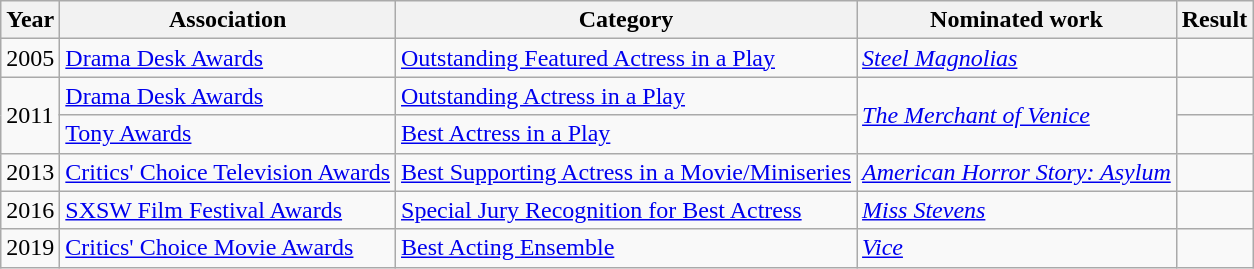<table class="wikitable">
<tr>
<th>Year</th>
<th>Association</th>
<th>Category</th>
<th>Nominated work</th>
<th>Result</th>
</tr>
<tr>
<td>2005</td>
<td><a href='#'>Drama Desk Awards</a></td>
<td><a href='#'>Outstanding Featured Actress in a Play</a></td>
<td><em><a href='#'>Steel Magnolias</a></em></td>
<td></td>
</tr>
<tr>
<td rowspan="2">2011</td>
<td><a href='#'>Drama Desk Awards</a></td>
<td><a href='#'>Outstanding Actress in a Play</a></td>
<td rowspan="2"><em><a href='#'>The Merchant of Venice</a></em></td>
<td></td>
</tr>
<tr>
<td><a href='#'>Tony Awards</a></td>
<td><a href='#'>Best Actress in a Play</a></td>
<td></td>
</tr>
<tr>
<td>2013</td>
<td><a href='#'>Critics' Choice Television Awards</a></td>
<td><a href='#'>Best Supporting Actress in a Movie/Miniseries</a></td>
<td><em><a href='#'>American Horror Story: Asylum</a></em></td>
<td></td>
</tr>
<tr>
<td>2016</td>
<td><a href='#'>SXSW Film Festival Awards</a></td>
<td><a href='#'>Special Jury Recognition for Best Actress</a></td>
<td><em><a href='#'>Miss Stevens</a></em></td>
<td></td>
</tr>
<tr>
<td>2019</td>
<td><a href='#'>Critics' Choice Movie Awards</a></td>
<td><a href='#'>Best Acting Ensemble</a></td>
<td><em><a href='#'>Vice</a></em></td>
<td></td>
</tr>
</table>
